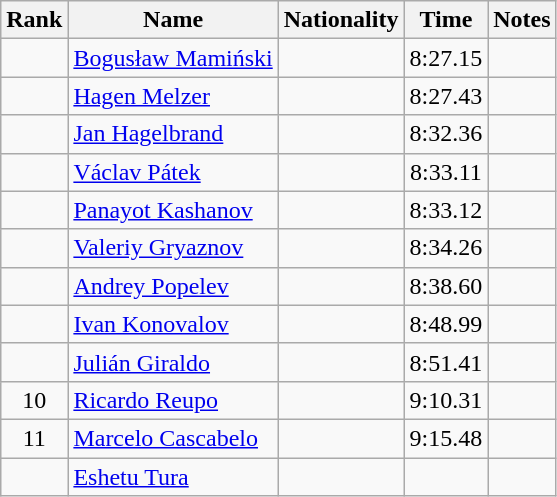<table class="wikitable sortable" style="text-align:center">
<tr>
<th>Rank</th>
<th>Name</th>
<th>Nationality</th>
<th>Time</th>
<th>Notes</th>
</tr>
<tr>
<td></td>
<td align="left"><a href='#'>Bogusław Mamiński</a></td>
<td align=left></td>
<td>8:27.15</td>
<td></td>
</tr>
<tr>
<td></td>
<td align="left"><a href='#'>Hagen Melzer</a></td>
<td align=left></td>
<td>8:27.43</td>
<td></td>
</tr>
<tr>
<td></td>
<td align="left"><a href='#'>Jan Hagelbrand</a></td>
<td align=left></td>
<td>8:32.36</td>
<td></td>
</tr>
<tr>
<td></td>
<td align="left"><a href='#'>Václav Pátek</a></td>
<td align=left></td>
<td>8:33.11</td>
<td></td>
</tr>
<tr>
<td></td>
<td align="left"><a href='#'>Panayot Kashanov</a></td>
<td align=left></td>
<td>8:33.12</td>
<td></td>
</tr>
<tr>
<td></td>
<td align="left"><a href='#'>Valeriy Gryaznov</a></td>
<td align=left></td>
<td>8:34.26</td>
<td></td>
</tr>
<tr>
<td></td>
<td align="left"><a href='#'>Andrey Popelev</a></td>
<td align=left></td>
<td>8:38.60</td>
<td></td>
</tr>
<tr>
<td></td>
<td align="left"><a href='#'>Ivan Konovalov</a></td>
<td align=left></td>
<td>8:48.99</td>
<td></td>
</tr>
<tr>
<td></td>
<td align="left"><a href='#'>Julián Giraldo</a></td>
<td align=left></td>
<td>8:51.41</td>
<td></td>
</tr>
<tr>
<td>10</td>
<td align="left"><a href='#'>Ricardo Reupo</a></td>
<td align=left></td>
<td>9:10.31</td>
<td></td>
</tr>
<tr>
<td>11</td>
<td align="left"><a href='#'>Marcelo Cascabelo</a></td>
<td align=left></td>
<td>9:15.48</td>
<td></td>
</tr>
<tr>
<td></td>
<td align="left"><a href='#'>Eshetu Tura</a></td>
<td align=left></td>
<td></td>
<td></td>
</tr>
</table>
